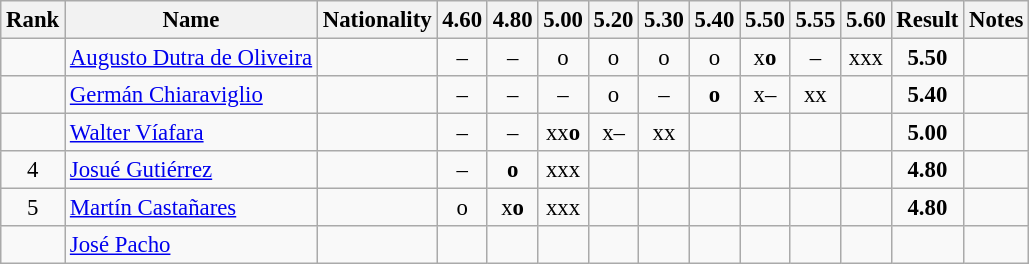<table class="wikitable sortable" style="text-align:center;font-size:95%">
<tr>
<th>Rank</th>
<th>Name</th>
<th>Nationality</th>
<th>4.60</th>
<th>4.80</th>
<th>5.00</th>
<th>5.20</th>
<th>5.30</th>
<th>5.40</th>
<th>5.50</th>
<th>5.55</th>
<th>5.60</th>
<th>Result</th>
<th>Notes</th>
</tr>
<tr>
<td></td>
<td align=left><a href='#'>Augusto Dutra de Oliveira</a></td>
<td align=left></td>
<td>–</td>
<td>–</td>
<td>o</td>
<td>o</td>
<td>o</td>
<td>o</td>
<td>x<strong>o</strong></td>
<td>–</td>
<td>xxx</td>
<td><strong>5.50</strong></td>
<td></td>
</tr>
<tr>
<td></td>
<td align=left><a href='#'>Germán Chiaraviglio</a></td>
<td align=left></td>
<td>–</td>
<td>–</td>
<td>–</td>
<td>o</td>
<td>–</td>
<td><strong>o</strong></td>
<td>x–</td>
<td>xx</td>
<td></td>
<td><strong>5.40</strong></td>
<td></td>
</tr>
<tr>
<td></td>
<td align=left><a href='#'>Walter Víafara</a></td>
<td align=left></td>
<td>–</td>
<td>–</td>
<td>xx<strong>o</strong></td>
<td>x–</td>
<td>xx</td>
<td></td>
<td></td>
<td></td>
<td></td>
<td><strong>5.00</strong></td>
<td></td>
</tr>
<tr>
<td>4</td>
<td align=left><a href='#'>Josué Gutiérrez</a></td>
<td align=left></td>
<td>–</td>
<td><strong>o</strong></td>
<td>xxx</td>
<td></td>
<td></td>
<td></td>
<td></td>
<td></td>
<td></td>
<td><strong>4.80</strong></td>
<td></td>
</tr>
<tr>
<td>5</td>
<td align=left><a href='#'>Martín Castañares</a></td>
<td align=left></td>
<td>o</td>
<td>x<strong>o</strong></td>
<td>xxx</td>
<td></td>
<td></td>
<td></td>
<td></td>
<td></td>
<td></td>
<td><strong>4.80</strong></td>
<td></td>
</tr>
<tr>
<td></td>
<td align=left><a href='#'>José Pacho</a></td>
<td align=left></td>
<td></td>
<td></td>
<td></td>
<td></td>
<td></td>
<td></td>
<td></td>
<td></td>
<td></td>
<td><strong></strong></td>
<td></td>
</tr>
</table>
